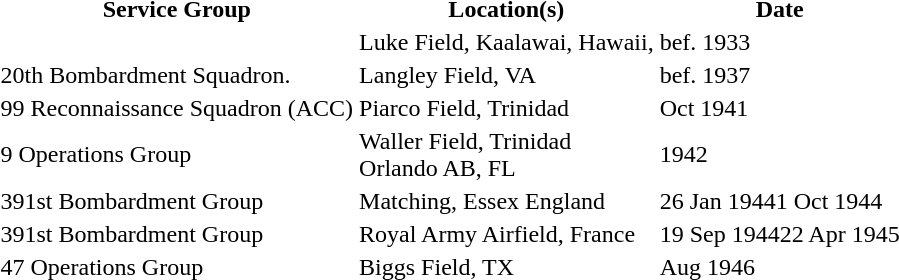<table>
<tr>
<th>Service Group</th>
<th>Location(s)</th>
<th>Date</th>
</tr>
<tr>
<td></td>
<td>Luke Field, Kaalawai, Hawaii,</td>
<td>bef. 1933</td>
</tr>
<tr>
<td>20th Bombardment Squadron.</td>
<td>Langley Field, VA</td>
<td>bef. 1937</td>
</tr>
<tr>
<td>99 Reconnaissance Squadron (ACC)</td>
<td>Piarco Field, Trinidad</td>
<td>Oct 1941</td>
</tr>
<tr>
<td>9 Operations Group</td>
<td>Waller Field, Trinidad<br> Orlando AB, FL</td>
<td>1942</td>
</tr>
<tr>
<td>391st Bombardment Group</td>
<td>Matching, Essex England</td>
<td>26 Jan 19441 Oct 1944</td>
</tr>
<tr>
<td>391st Bombardment Group</td>
<td>Royal Army Airfield, France</td>
<td>19 Sep 194422 Apr 1945</td>
</tr>
<tr>
<td>47 Operations Group</td>
<td>Biggs Field, TX</td>
<td>Aug 1946</td>
</tr>
</table>
